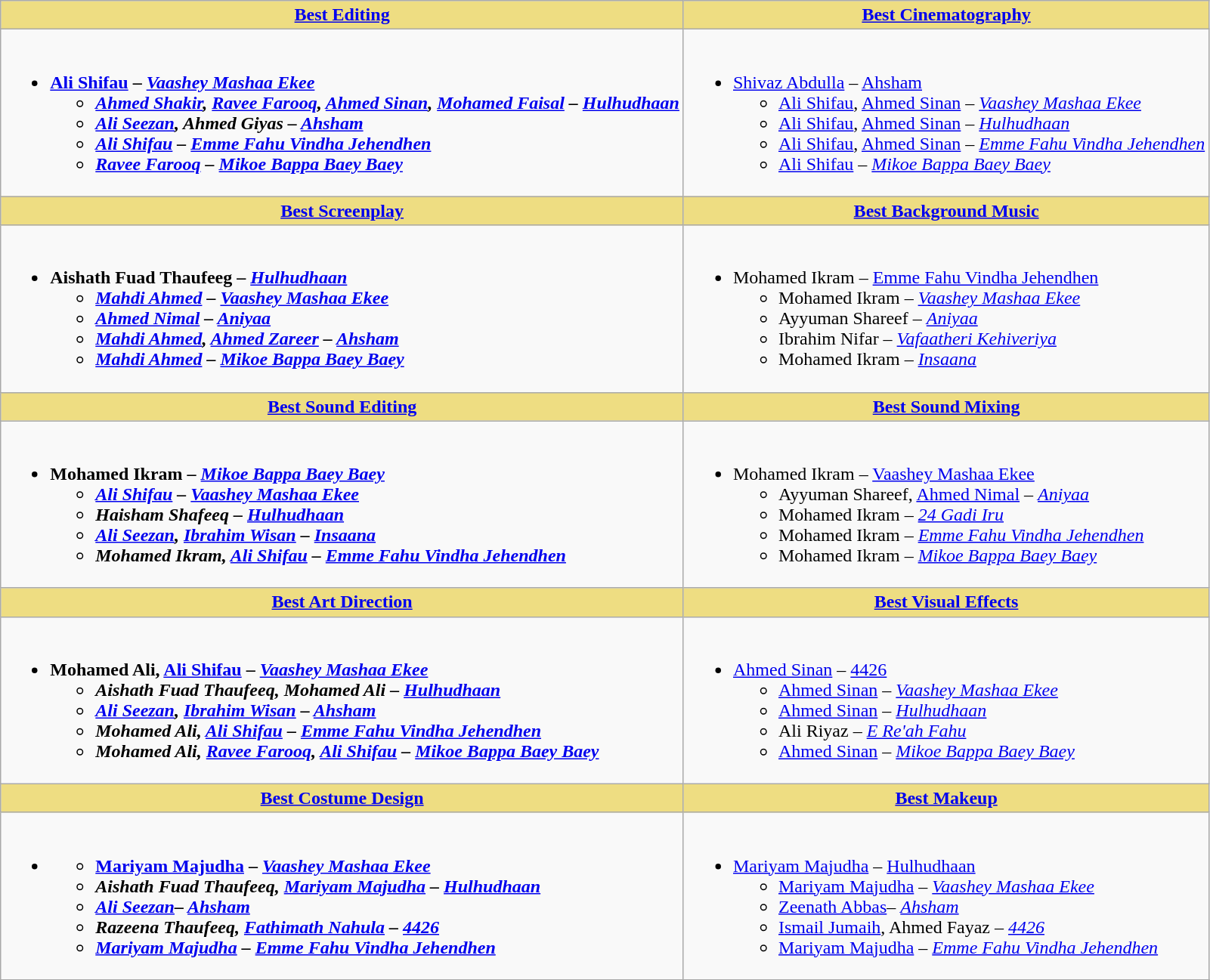<table class="wikitable">
<tr>
<th style="background:#EEDD82;"><a href='#'>Best Editing</a></th>
<th style="background:#EEDD82;"><a href='#'>Best Cinematography</a></th>
</tr>
<tr>
<td><br><ul><li><strong><a href='#'>Ali Shifau</a> – <em><a href='#'>Vaashey Mashaa Ekee</a><strong><em><ul><li><a href='#'>Ahmed Shakir</a>, <a href='#'>Ravee Farooq</a>, <a href='#'>Ahmed Sinan</a>, <a href='#'>Mohamed Faisal</a> – </em><a href='#'>Hulhudhaan</a><em></li><li><a href='#'>Ali Seezan</a>, Ahmed Giyas – </em><a href='#'>Ahsham</a><em></li><li><a href='#'>Ali Shifau</a> – </em><a href='#'>Emme Fahu Vindha Jehendhen</a><em></li><li><a href='#'>Ravee Farooq</a> – </em><a href='#'>Mikoe Bappa Baey Baey</a><em></li></ul></li></ul></td>
<td><br><ul><li></strong><a href='#'>Shivaz Abdulla</a> – </em><a href='#'>Ahsham</a></em></strong><ul><li><a href='#'>Ali Shifau</a>, <a href='#'>Ahmed Sinan</a> – <em><a href='#'>Vaashey Mashaa Ekee</a></em></li><li><a href='#'>Ali Shifau</a>, <a href='#'>Ahmed Sinan</a> – <em><a href='#'>Hulhudhaan</a></em></li><li><a href='#'>Ali Shifau</a>, <a href='#'>Ahmed Sinan</a> – <em><a href='#'>Emme Fahu Vindha Jehendhen</a></em></li><li><a href='#'>Ali Shifau</a> – <em><a href='#'>Mikoe Bappa Baey Baey</a></em></li></ul></li></ul></td>
</tr>
<tr>
<th style="background:#EEDD82;"><a href='#'>Best Screenplay</a></th>
<th style="background:#EEDD82;"><a href='#'>Best Background Music</a></th>
</tr>
<tr>
<td><br><ul><li><strong>Aishath Fuad Thaufeeg – <em><a href='#'>Hulhudhaan</a><strong><em><ul><li><a href='#'>Mahdi Ahmed</a> – </em><a href='#'>Vaashey Mashaa Ekee</a><em></li><li><a href='#'>Ahmed Nimal</a> – </em><a href='#'>Aniyaa</a><em></li><li><a href='#'>Mahdi Ahmed</a>, <a href='#'>Ahmed Zareer</a> – </em><a href='#'>Ahsham</a><em></li><li><a href='#'>Mahdi Ahmed</a> – </em><a href='#'>Mikoe Bappa Baey Baey</a><em></li></ul></li></ul></td>
<td><br><ul><li></strong>Mohamed Ikram – </em><a href='#'>Emme Fahu Vindha Jehendhen</a></em></strong><ul><li>Mohamed Ikram – <em><a href='#'>Vaashey Mashaa Ekee</a></em></li><li>Ayyuman Shareef – <em><a href='#'>Aniyaa</a></em></li><li>Ibrahim Nifar – <em><a href='#'>Vafaatheri Kehiveriya</a></em></li><li>Mohamed Ikram – <em><a href='#'>Insaana</a></em></li></ul></li></ul></td>
</tr>
<tr>
<th style="background:#EEDD82;"><a href='#'>Best Sound Editing</a></th>
<th style="background:#EEDD82;"><a href='#'>Best Sound Mixing</a></th>
</tr>
<tr>
<td><br><ul><li><strong>Mohamed Ikram – <em><a href='#'>Mikoe Bappa Baey Baey</a><strong><em><ul><li><a href='#'>Ali Shifau</a> – </em><a href='#'>Vaashey Mashaa Ekee</a><em></li><li>Haisham Shafeeq – </em><a href='#'>Hulhudhaan</a><em></li><li><a href='#'>Ali Seezan</a>, <a href='#'>Ibrahim Wisan</a> – </em><a href='#'>Insaana</a><em></li><li>Mohamed Ikram, <a href='#'>Ali Shifau</a> – </em><a href='#'>Emme Fahu Vindha Jehendhen</a><em></li></ul></li></ul></td>
<td><br><ul><li></strong>Mohamed Ikram – </em><a href='#'>Vaashey Mashaa Ekee</a></em></strong><ul><li>Ayyuman Shareef, <a href='#'>Ahmed Nimal</a> – <em><a href='#'>Aniyaa</a></em></li><li>Mohamed Ikram – <em><a href='#'>24 Gadi Iru</a></em></li><li>Mohamed Ikram – <em><a href='#'>Emme Fahu Vindha Jehendhen</a></em></li><li>Mohamed Ikram – <em><a href='#'>Mikoe Bappa Baey Baey</a></em></li></ul></li></ul></td>
</tr>
<tr>
<th style="background:#EEDD82;"><a href='#'>Best Art Direction</a></th>
<th style="background:#EEDD82;"><a href='#'>Best Visual Effects</a></th>
</tr>
<tr>
<td><br><ul><li><strong>Mohamed Ali, <a href='#'>Ali Shifau</a> – <em><a href='#'>Vaashey Mashaa Ekee</a><strong><em><ul><li>Aishath Fuad Thaufeeq, Mohamed Ali – </em><a href='#'>Hulhudhaan</a><em></li><li><a href='#'>Ali Seezan</a>, <a href='#'>Ibrahim Wisan</a> – </em><a href='#'>Ahsham</a><em></li><li>Mohamed Ali, <a href='#'>Ali Shifau</a> – </em><a href='#'>Emme Fahu Vindha Jehendhen</a><em></li><li>Mohamed Ali, <a href='#'>Ravee Farooq</a>, <a href='#'>Ali Shifau</a> – </em><a href='#'>Mikoe Bappa Baey Baey</a><em></li></ul></li></ul></td>
<td><br><ul><li></strong><a href='#'>Ahmed Sinan</a> – </em><a href='#'>4426</a></em></strong><ul><li><a href='#'>Ahmed Sinan</a> – <em><a href='#'>Vaashey Mashaa Ekee</a></em></li><li><a href='#'>Ahmed Sinan</a> – <em><a href='#'>Hulhudhaan</a></em></li><li>Ali Riyaz – <em><a href='#'>E Re'ah Fahu</a></em></li><li><a href='#'>Ahmed Sinan</a> – <em><a href='#'>Mikoe Bappa Baey Baey</a></em></li></ul></li></ul></td>
</tr>
<tr>
<th style="background:#EEDD82;"><a href='#'>Best Costume Design</a></th>
<th style="background:#EEDD82;"><a href='#'>Best Makeup</a></th>
</tr>
<tr>
<td><br><ul><li><ul><li><strong><a href='#'>Mariyam Majudha</a> – <em><a href='#'>Vaashey Mashaa Ekee</a><strong><em></li><li>Aishath Fuad Thaufeeq, <a href='#'>Mariyam Majudha</a> – </em><a href='#'>Hulhudhaan</a><em></li><li><a href='#'>Ali Seezan</a>– </em><a href='#'>Ahsham</a><em></li><li>Razeena Thaufeeq, <a href='#'>Fathimath Nahula</a> – </em><a href='#'>4426</a><em></li><li><a href='#'>Mariyam Majudha</a> – </em><a href='#'>Emme Fahu Vindha Jehendhen</a><em></li></ul></li></ul></td>
<td><br><ul><li></strong><a href='#'>Mariyam Majudha</a> – </em><a href='#'>Hulhudhaan</a></em></strong><ul><li><a href='#'>Mariyam Majudha</a> – <em><a href='#'>Vaashey Mashaa Ekee</a></em></li><li><a href='#'>Zeenath Abbas</a>– <em><a href='#'>Ahsham</a></em></li><li><a href='#'>Ismail Jumaih</a>, Ahmed Fayaz – <em><a href='#'>4426</a></em></li><li><a href='#'>Mariyam Majudha</a> – <em><a href='#'>Emme Fahu Vindha Jehendhen</a></em></li></ul></li></ul></td>
</tr>
<tr>
</tr>
</table>
